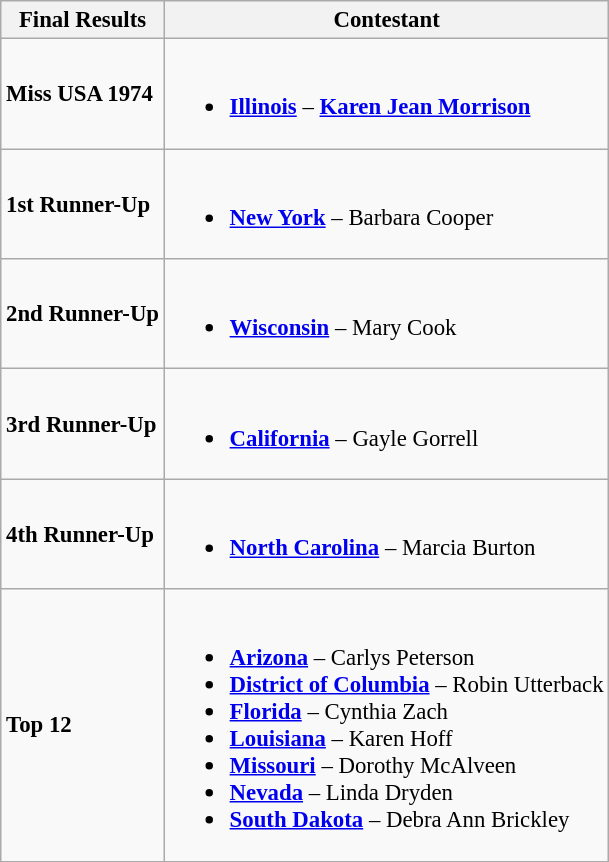<table class="wikitable sortable" style="font-size: 95%;">
<tr>
<th>Final Results</th>
<th>Contestant</th>
</tr>
<tr>
<td><strong>Miss USA 1974</strong></td>
<td><br><ul><li><strong> <a href='#'>Illinois</a></strong> – <strong><a href='#'>Karen Jean Morrison</a></strong></li></ul></td>
</tr>
<tr>
<td><strong>1st Runner-Up</strong></td>
<td><br><ul><li><strong> <a href='#'>New York</a></strong> – Barbara Cooper</li></ul></td>
</tr>
<tr>
<td><strong>2nd Runner-Up</strong></td>
<td><br><ul><li><strong> <a href='#'>Wisconsin</a></strong> – Mary Cook</li></ul></td>
</tr>
<tr>
<td><strong>3rd Runner-Up</strong></td>
<td><br><ul><li><strong> <a href='#'>California</a></strong> – Gayle Gorrell</li></ul></td>
</tr>
<tr>
<td><strong>4th Runner-Up</strong></td>
<td><br><ul><li><strong> <a href='#'>North Carolina</a></strong> – Marcia Burton</li></ul></td>
</tr>
<tr>
<td><strong>Top 12</strong></td>
<td><br><ul><li><strong> <a href='#'>Arizona</a></strong> – Carlys Peterson</li><li><strong> <a href='#'>District of Columbia</a></strong> – Robin Utterback</li><li><strong> <a href='#'>Florida</a></strong> – Cynthia Zach</li><li><strong> <a href='#'>Louisiana</a></strong> – Karen Hoff</li><li><strong> <a href='#'>Missouri</a></strong> – Dorothy McAlveen</li><li><strong> <a href='#'>Nevada</a></strong> – Linda Dryden</li><li><strong> <a href='#'>South Dakota</a></strong> – Debra Ann Brickley</li></ul></td>
</tr>
</table>
